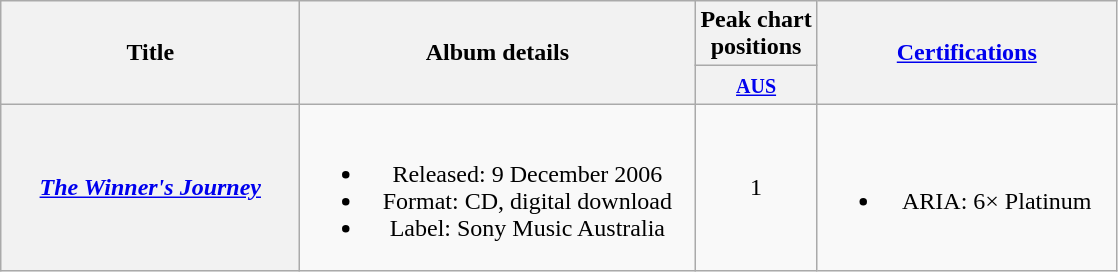<table class="wikitable plainrowheaders" style="text-align:center;" border="1">
<tr>
<th scope="col" rowspan="2" style="width:12em;">Title</th>
<th scope="col" rowspan="2" style="width:16em;">Album details</th>
<th scope="col" colspan="1">Peak chart<br>positions</th>
<th scope="col" rowspan="2" style="width:12em;"><a href='#'>Certifications</a></th>
</tr>
<tr>
<th scope="col" style="text-align:center;"><small><a href='#'>AUS</a><br></small></th>
</tr>
<tr>
<th scope="row"><em><a href='#'>The Winner's Journey</a></em></th>
<td><br><ul><li>Released: 9 December 2006</li><li>Format: CD, digital download</li><li>Label: Sony Music Australia</li></ul></td>
<td>1</td>
<td><br><ul><li>ARIA: 6× Platinum</li></ul></td>
</tr>
</table>
